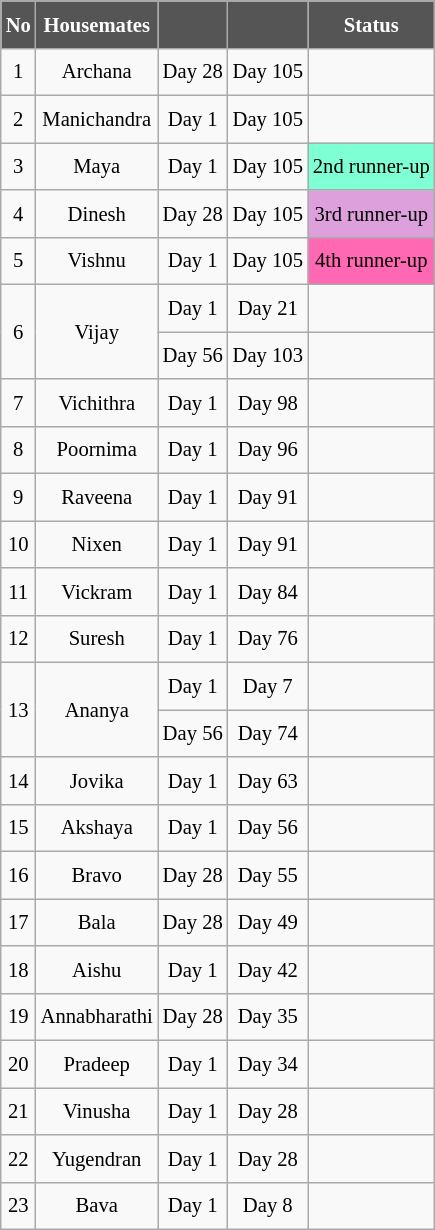<table class="wikitable sortable" style=" text-align:center; font-size:86%; line-height:25px; width:auto;">
<tr>
<th style="background:#555555; color:white;">No</th>
<th style="background:#555555; color:white;">Housemates</th>
<th style="background:#555555; color:white;"></th>
<th style="background:#555555; color:white;"></th>
<th style="background:#555555; color:white;">Status</th>
</tr>
<tr>
<td>1</td>
<td>Archana</td>
<td>Day 28</td>
<td>Day 105</td>
<td></td>
</tr>
<tr>
<td>2</td>
<td>Manichandra</td>
<td>Day 1</td>
<td Day 105>Day 105</td>
<td></td>
</tr>
<tr>
<td>3</td>
<td>Maya</td>
<td>Day 1</td>
<td>Day 105</td>
<td style="background:#7FFFD4;">2nd runner-up</td>
</tr>
<tr>
<td>4</td>
<td>Dinesh</td>
<td>Day 28</td>
<td>Day 105</td>
<td style="background:#DDA0DD;">3rd runner-up</td>
</tr>
<tr>
<td>5</td>
<td>Vishnu</td>
<td>Day 1</td>
<td>Day 105</td>
<td style="background:#FF69B4;">4th runner-up</td>
</tr>
<tr>
<td rowspan="2">6</td>
<td rowspan="2">Vijay</td>
<td>Day 1</td>
<td>Day 21</td>
<td></td>
</tr>
<tr>
<td>Day 56</td>
<td>Day 103</td>
<td></td>
</tr>
<tr>
<td>7</td>
<td>Vichithra</td>
<td>Day 1</td>
<td>Day 98</td>
<td></td>
</tr>
<tr>
<td>8</td>
<td>Poornima</td>
<td>Day 1</td>
<td>Day 96</td>
<td></td>
</tr>
<tr>
<td>9</td>
<td>Raveena</td>
<td>Day 1</td>
<td>Day 91</td>
<td></td>
</tr>
<tr>
<td>10</td>
<td>Nixen</td>
<td>Day 1</td>
<td>Day 91</td>
<td></td>
</tr>
<tr>
<td>11</td>
<td>Vickram</td>
<td>Day 1</td>
<td>Day 84</td>
<td></td>
</tr>
<tr>
<td>12</td>
<td>Suresh</td>
<td>Day 1</td>
<td>Day 76</td>
<td></td>
</tr>
<tr>
<td rowspan="2">13</td>
<td rowspan="2">Ananya</td>
<td>Day 1</td>
<td>Day 7</td>
<td></td>
</tr>
<tr>
<td>Day 56</td>
<td>Day 74</td>
<td></td>
</tr>
<tr>
<td>14</td>
<td>Jovika</td>
<td>Day 1</td>
<td>Day 63</td>
<td></td>
</tr>
<tr>
<td>15</td>
<td>Akshaya</td>
<td>Day 1</td>
<td>Day 56</td>
<td></td>
</tr>
<tr>
<td>16</td>
<td>Bravo</td>
<td>Day 28</td>
<td>Day 55</td>
<td></td>
</tr>
<tr>
<td>17</td>
<td>Bala</td>
<td>Day 28</td>
<td>Day 49</td>
<td></td>
</tr>
<tr>
<td>18</td>
<td>Aishu</td>
<td>Day 1</td>
<td>Day 42</td>
<td></td>
</tr>
<tr>
<td>19</td>
<td>Annabharathi</td>
<td>Day 28</td>
<td>Day 35</td>
<td></td>
</tr>
<tr>
<td>20</td>
<td>Pradeep</td>
<td>Day 1</td>
<td>Day 34</td>
<td></td>
</tr>
<tr>
<td>21</td>
<td>Vinusha</td>
<td>Day 1</td>
<td>Day 28</td>
<td></td>
</tr>
<tr>
<td>22</td>
<td>Yugendran</td>
<td>Day 1</td>
<td>Day 28</td>
<td></td>
</tr>
<tr>
<td>23</td>
<td>Bava</td>
<td>Day 1</td>
<td>Day 8</td>
<td></td>
</tr>
</table>
